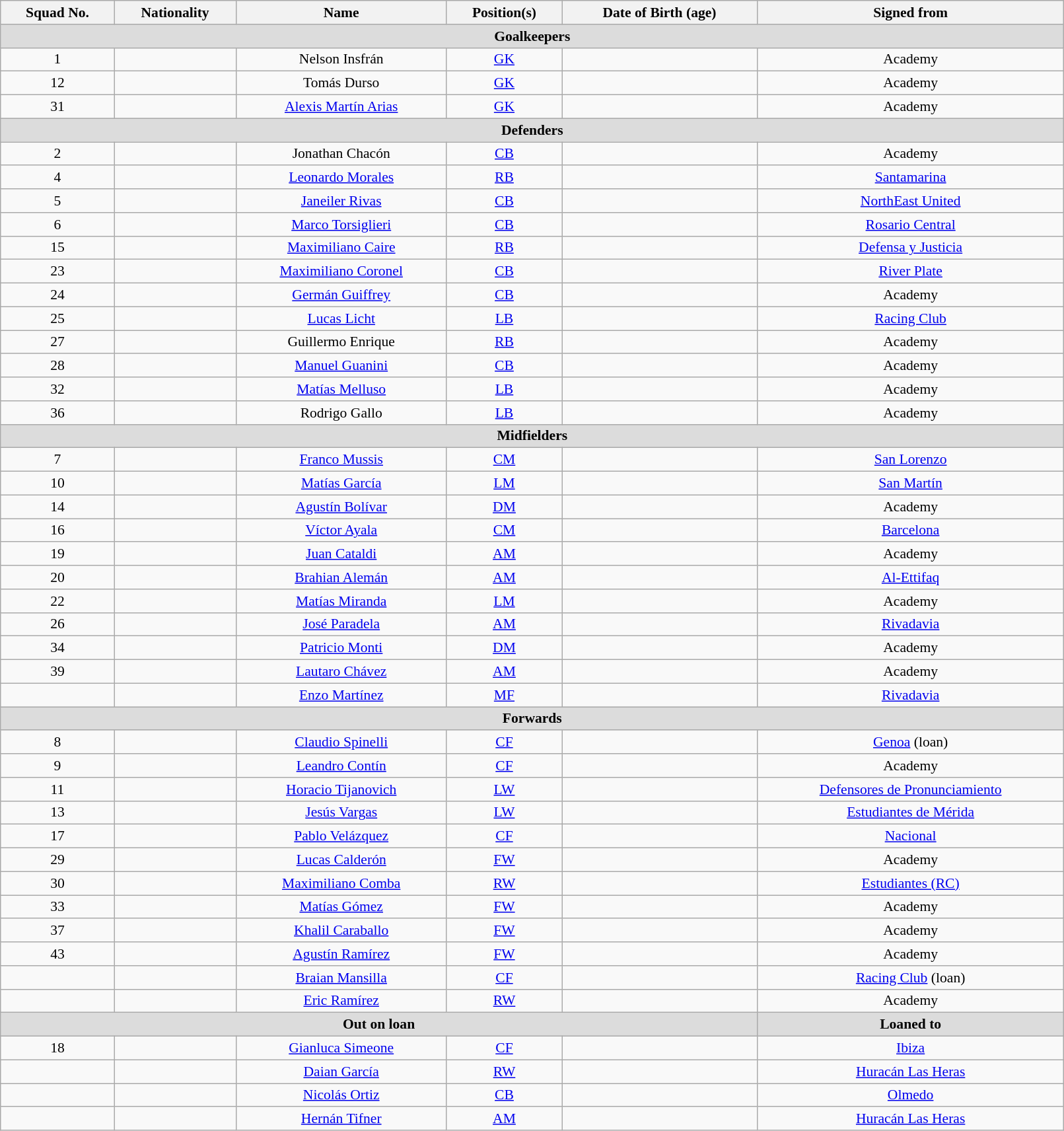<table class="wikitable sortable" style="text-align:center; font-size:90%; width:85%;">
<tr>
<th style="background:#; color:; text-align:center;">Squad No.</th>
<th style="background:#; color:; text-align:center;">Nationality</th>
<th style="background:#; color:; text-align:center;">Name</th>
<th style="background:#; color:; text-align:center;">Position(s)</th>
<th style="background:#; color:; text-align:center;">Date of Birth (age)</th>
<th style="background:#; color:; text-align:center;">Signed from</th>
</tr>
<tr>
<th colspan="6" style="background:#dcdcdc; text-align:center;">Goalkeepers</th>
</tr>
<tr>
<td>1</td>
<td></td>
<td>Nelson Insfrán</td>
<td><a href='#'>GK</a></td>
<td></td>
<td>Academy</td>
</tr>
<tr>
<td>12</td>
<td></td>
<td>Tomás Durso</td>
<td><a href='#'>GK</a></td>
<td></td>
<td>Academy</td>
</tr>
<tr>
<td>31</td>
<td></td>
<td><a href='#'>Alexis Martín Arias</a></td>
<td><a href='#'>GK</a></td>
<td></td>
<td>Academy</td>
</tr>
<tr>
<th colspan="7" style="background:#dcdcdc; text-align:center;">Defenders</th>
</tr>
<tr>
<td>2</td>
<td></td>
<td>Jonathan Chacón</td>
<td><a href='#'>CB</a></td>
<td></td>
<td>Academy</td>
</tr>
<tr>
<td>4</td>
<td></td>
<td><a href='#'>Leonardo Morales</a></td>
<td><a href='#'>RB</a></td>
<td></td>
<td> <a href='#'>Santamarina</a></td>
</tr>
<tr>
<td>5</td>
<td></td>
<td><a href='#'>Janeiler Rivas</a></td>
<td><a href='#'>CB</a></td>
<td></td>
<td> <a href='#'>NorthEast United</a></td>
</tr>
<tr>
<td>6</td>
<td></td>
<td><a href='#'>Marco Torsiglieri</a></td>
<td><a href='#'>CB</a></td>
<td></td>
<td> <a href='#'>Rosario Central</a></td>
</tr>
<tr>
<td>15</td>
<td></td>
<td><a href='#'>Maximiliano Caire</a></td>
<td><a href='#'>RB</a></td>
<td></td>
<td> <a href='#'>Defensa y Justicia</a></td>
</tr>
<tr>
<td>23</td>
<td></td>
<td><a href='#'>Maximiliano Coronel</a></td>
<td><a href='#'>CB</a></td>
<td></td>
<td> <a href='#'>River Plate</a></td>
</tr>
<tr>
<td>24</td>
<td></td>
<td><a href='#'>Germán Guiffrey</a></td>
<td><a href='#'>CB</a></td>
<td></td>
<td>Academy</td>
</tr>
<tr>
<td>25</td>
<td></td>
<td><a href='#'>Lucas Licht</a></td>
<td><a href='#'>LB</a></td>
<td></td>
<td> <a href='#'>Racing Club</a></td>
</tr>
<tr>
<td>27</td>
<td></td>
<td>Guillermo Enrique</td>
<td><a href='#'>RB</a></td>
<td></td>
<td>Academy</td>
</tr>
<tr>
<td>28</td>
<td></td>
<td><a href='#'>Manuel Guanini</a></td>
<td><a href='#'>CB</a></td>
<td></td>
<td>Academy</td>
</tr>
<tr>
<td>32</td>
<td></td>
<td><a href='#'>Matías Melluso</a></td>
<td><a href='#'>LB</a></td>
<td></td>
<td>Academy</td>
</tr>
<tr>
<td>36</td>
<td></td>
<td>Rodrigo Gallo</td>
<td><a href='#'>LB</a></td>
<td></td>
<td>Academy</td>
</tr>
<tr>
<th colspan="7" style="background:#dcdcdc; text-align:center;">Midfielders</th>
</tr>
<tr>
<td>7</td>
<td></td>
<td><a href='#'>Franco Mussis</a></td>
<td><a href='#'>CM</a></td>
<td></td>
<td> <a href='#'>San Lorenzo</a></td>
</tr>
<tr>
<td>10</td>
<td></td>
<td><a href='#'>Matías García</a></td>
<td><a href='#'>LM</a></td>
<td></td>
<td> <a href='#'>San Martín</a></td>
</tr>
<tr>
<td>14</td>
<td></td>
<td><a href='#'>Agustín Bolívar</a></td>
<td><a href='#'>DM</a></td>
<td></td>
<td>Academy</td>
</tr>
<tr>
<td>16</td>
<td></td>
<td><a href='#'>Víctor Ayala</a></td>
<td><a href='#'>CM</a></td>
<td></td>
<td> <a href='#'>Barcelona</a></td>
</tr>
<tr>
<td>19</td>
<td></td>
<td><a href='#'>Juan Cataldi</a></td>
<td><a href='#'>AM</a></td>
<td></td>
<td>Academy</td>
</tr>
<tr>
<td>20</td>
<td></td>
<td><a href='#'>Brahian Alemán</a></td>
<td><a href='#'>AM</a></td>
<td></td>
<td> <a href='#'>Al-Ettifaq</a></td>
</tr>
<tr>
<td>22</td>
<td></td>
<td><a href='#'>Matías Miranda</a></td>
<td><a href='#'>LM</a></td>
<td></td>
<td>Academy</td>
</tr>
<tr>
<td>26</td>
<td></td>
<td><a href='#'>José Paradela</a></td>
<td><a href='#'>AM</a></td>
<td></td>
<td> <a href='#'>Rivadavia</a></td>
</tr>
<tr>
<td>34</td>
<td></td>
<td><a href='#'>Patricio Monti</a></td>
<td><a href='#'>DM</a></td>
<td></td>
<td>Academy</td>
</tr>
<tr>
<td>39</td>
<td></td>
<td><a href='#'>Lautaro Chávez</a></td>
<td><a href='#'>AM</a></td>
<td></td>
<td>Academy</td>
</tr>
<tr>
<td></td>
<td></td>
<td><a href='#'>Enzo Martínez</a></td>
<td><a href='#'>MF</a></td>
<td></td>
<td> <a href='#'>Rivadavia</a></td>
</tr>
<tr>
<th colspan="7" style="background:#dcdcdc; text-align:center;">Forwards</th>
</tr>
<tr>
<td>8</td>
<td></td>
<td><a href='#'>Claudio Spinelli</a></td>
<td><a href='#'>CF</a></td>
<td></td>
<td> <a href='#'>Genoa</a> (loan)</td>
</tr>
<tr>
<td>9</td>
<td></td>
<td><a href='#'>Leandro Contín</a></td>
<td><a href='#'>CF</a></td>
<td></td>
<td>Academy</td>
</tr>
<tr>
<td>11</td>
<td></td>
<td><a href='#'>Horacio Tijanovich</a></td>
<td><a href='#'>LW</a></td>
<td></td>
<td> <a href='#'>Defensores de Pronunciamiento</a></td>
</tr>
<tr>
<td>13</td>
<td></td>
<td><a href='#'>Jesús Vargas</a></td>
<td><a href='#'>LW</a></td>
<td></td>
<td> <a href='#'>Estudiantes de Mérida</a></td>
</tr>
<tr>
<td>17</td>
<td></td>
<td><a href='#'>Pablo Velázquez</a></td>
<td><a href='#'>CF</a></td>
<td></td>
<td> <a href='#'>Nacional</a></td>
</tr>
<tr>
<td>29</td>
<td></td>
<td><a href='#'>Lucas Calderón</a></td>
<td><a href='#'>FW</a></td>
<td></td>
<td>Academy</td>
</tr>
<tr>
<td>30</td>
<td></td>
<td><a href='#'>Maximiliano Comba</a></td>
<td><a href='#'>RW</a></td>
<td></td>
<td> <a href='#'>Estudiantes (RC)</a></td>
</tr>
<tr>
<td>33</td>
<td></td>
<td><a href='#'>Matías Gómez</a></td>
<td><a href='#'>FW</a></td>
<td></td>
<td>Academy</td>
</tr>
<tr>
<td>37</td>
<td></td>
<td><a href='#'>Khalil Caraballo</a></td>
<td><a href='#'>FW</a></td>
<td></td>
<td>Academy</td>
</tr>
<tr>
<td>43</td>
<td></td>
<td><a href='#'>Agustín Ramírez</a></td>
<td><a href='#'>FW</a></td>
<td></td>
<td>Academy</td>
</tr>
<tr>
<td></td>
<td></td>
<td><a href='#'>Braian Mansilla</a></td>
<td><a href='#'>CF</a></td>
<td></td>
<td> <a href='#'>Racing Club</a> (loan)</td>
</tr>
<tr>
<td></td>
<td></td>
<td><a href='#'>Eric Ramírez</a></td>
<td><a href='#'>RW</a></td>
<td></td>
<td>Academy</td>
</tr>
<tr>
<th colspan="5" style="background:#dcdcdc; text-align:center;">Out on loan</th>
<th colspan="1" style="background:#dcdcdc; text-align:center;">Loaned to</th>
</tr>
<tr>
<td>18</td>
<td></td>
<td><a href='#'>Gianluca Simeone</a></td>
<td><a href='#'>CF</a></td>
<td></td>
<td> <a href='#'>Ibiza</a></td>
</tr>
<tr>
<td></td>
<td></td>
<td><a href='#'>Daian García</a></td>
<td><a href='#'>RW</a></td>
<td></td>
<td> <a href='#'>Huracán Las Heras</a></td>
</tr>
<tr>
<td></td>
<td></td>
<td><a href='#'>Nicolás Ortiz</a></td>
<td><a href='#'>CB</a></td>
<td></td>
<td> <a href='#'>Olmedo</a></td>
</tr>
<tr>
<td></td>
<td></td>
<td><a href='#'>Hernán Tifner</a></td>
<td><a href='#'>AM</a></td>
<td></td>
<td> <a href='#'>Huracán Las Heras</a></td>
</tr>
</table>
